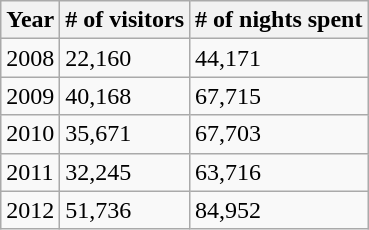<table class="wikitable sortable">
<tr>
<th>Year</th>
<th># of visitors</th>
<th># of nights spent</th>
</tr>
<tr>
<td>2008</td>
<td>22,160</td>
<td>44,171</td>
</tr>
<tr>
<td>2009</td>
<td>40,168</td>
<td>67,715</td>
</tr>
<tr>
<td>2010</td>
<td>35,671</td>
<td>67,703</td>
</tr>
<tr>
<td>2011</td>
<td>32,245</td>
<td>63,716</td>
</tr>
<tr>
<td>2012</td>
<td>51,736</td>
<td>84,952</td>
</tr>
</table>
